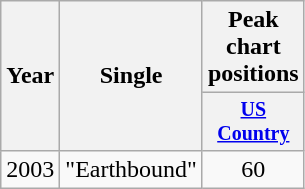<table class="wikitable" style="text-align:center;">
<tr>
<th rowspan="2">Year</th>
<th rowspan="2">Single</th>
<th colspan="1">Peak chart positions</th>
</tr>
<tr style="font-size:smaller;">
<th width="40"><a href='#'>US Country</a></th>
</tr>
<tr>
<td>2003</td>
<td align="left">"Earthbound"</td>
<td>60</td>
</tr>
</table>
